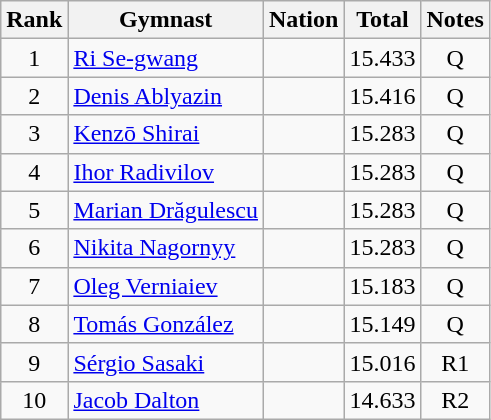<table class="wikitable sortable" style="text-align:center">
<tr>
<th>Rank</th>
<th>Gymnast</th>
<th>Nation</th>
<th>Total</th>
<th>Notes</th>
</tr>
<tr>
<td>1</td>
<td align=left><a href='#'>Ri Se-gwang</a></td>
<td align=left></td>
<td>15.433</td>
<td>Q</td>
</tr>
<tr>
<td>2</td>
<td align=left><a href='#'>Denis Ablyazin</a></td>
<td align=left></td>
<td>15.416</td>
<td>Q</td>
</tr>
<tr>
<td>3</td>
<td align=left><a href='#'>Kenzō Shirai</a></td>
<td align=left></td>
<td>15.283</td>
<td>Q</td>
</tr>
<tr>
<td>4</td>
<td align=left><a href='#'>Ihor Radivilov</a></td>
<td align=left></td>
<td>15.283</td>
<td>Q</td>
</tr>
<tr>
<td>5</td>
<td align=left><a href='#'>Marian Drăgulescu</a></td>
<td align=left></td>
<td>15.283</td>
<td>Q</td>
</tr>
<tr>
<td>6</td>
<td align=left><a href='#'>Nikita Nagornyy</a></td>
<td align=left></td>
<td>15.283</td>
<td>Q</td>
</tr>
<tr>
<td>7</td>
<td align=left><a href='#'>Oleg Verniaiev</a></td>
<td align=left></td>
<td>15.183</td>
<td>Q</td>
</tr>
<tr>
<td>8</td>
<td align=left><a href='#'>Tomás González</a></td>
<td align=left></td>
<td>15.149</td>
<td>Q</td>
</tr>
<tr>
<td>9</td>
<td align=left><a href='#'>Sérgio Sasaki</a></td>
<td align=left></td>
<td>15.016</td>
<td>R1</td>
</tr>
<tr>
<td>10</td>
<td align=left><a href='#'>Jacob Dalton</a></td>
<td align=left></td>
<td>14.633</td>
<td>R2</td>
</tr>
</table>
